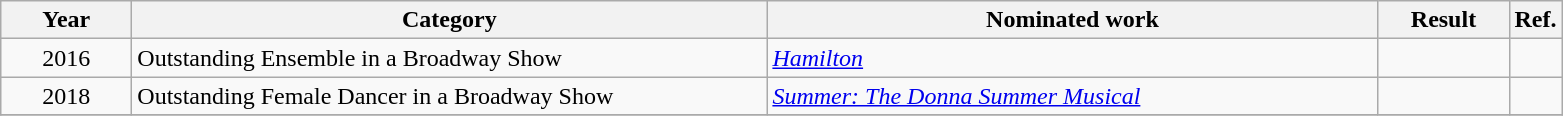<table class=wikitable>
<tr>
<th scope="col" style="width:5em;">Year</th>
<th scope="col" style="width:26em;">Category</th>
<th scope="col" style="width:25em;">Nominated work</th>
<th scope="col" style="width:5em;">Result</th>
<th>Ref.</th>
</tr>
<tr>
<td style="text-align:center;">2016</td>
<td>Outstanding Ensemble in a Broadway Show</td>
<td><em><a href='#'>Hamilton</a></em></td>
<td></td>
<td style="text-align:center;"></td>
</tr>
<tr>
<td style="text-align:center;">2018</td>
<td>Outstanding Female Dancer in a Broadway Show</td>
<td><em><a href='#'>Summer: The Donna Summer Musical</a></em></td>
<td></td>
<td style="text-align:center;"></td>
</tr>
<tr>
</tr>
</table>
